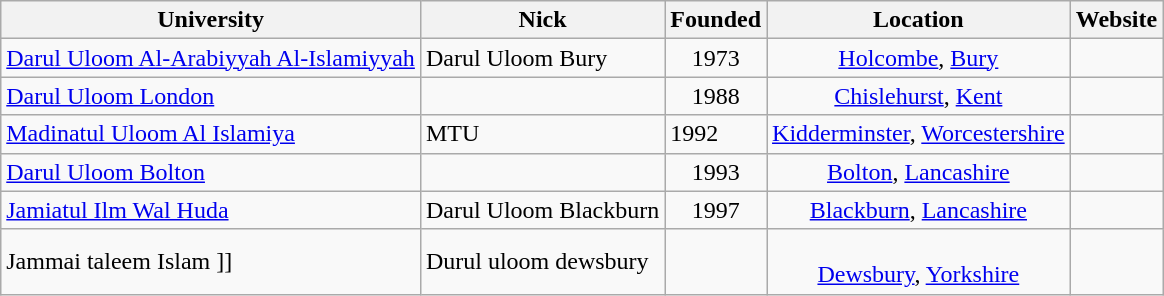<table class="wikitable sortable">
<tr>
<th>University</th>
<th>Nick</th>
<th>Founded</th>
<th>Location</th>
<th class="unsortable">Website</th>
</tr>
<tr>
<td><a href='#'>Darul Uloom Al-Arabiyyah Al-Islamiyyah</a></td>
<td>Darul Uloom Bury</td>
<td style="text-align:center;">1973</td>
<td style="text-align:center;"><a href='#'>Holcombe</a>, <a href='#'>Bury</a></td>
<td style="text-align:center;"></td>
</tr>
<tr>
<td><a href='#'>Darul Uloom London</a></td>
<td></td>
<td style="text-align:center;">1988</td>
<td style="text-align:center;"><a href='#'>Chislehurst</a>, <a href='#'>Kent</a></td>
<td style="text-align:center;"></td>
</tr>
<tr>
<td><a href='#'>Madinatul Uloom Al Islamiya</a></td>
<td>MTU</td>
<td>1992</td>
<td><a href='#'>Kidderminster</a>, <a href='#'>Worcestershire</a></td>
<td></td>
</tr>
<tr>
<td><a href='#'>Darul Uloom Bolton</a></td>
<td></td>
<td style="text-align:center;">1993</td>
<td style="text-align:center;"><a href='#'>Bolton</a>, <a href='#'>Lancashire</a></td>
<td style="text-align:center;"></td>
</tr>
<tr>
<td><a href='#'>Jamiatul Ilm Wal Huda</a></td>
<td>Darul Uloom Blackburn</td>
<td style="text-align:center;">1997</td>
<td style="text-align:center;"><a href='#'>Blackburn</a>, <a href='#'>Lancashire</a></td>
<td style="text-align:center;"></td>
</tr>
<tr>
<td>Jammai taleem Islam ]]</td>
<td>Durul uloom dewsbury</td>
<td Style ="text-align:center ;"></td>
<td Style ="text-align:center ;"><br><a href='#'>Dewsbury</a>, <a href='#'>Yorkshire</a></td>
</tr>
</table>
